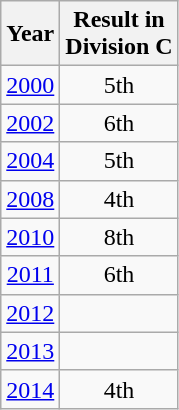<table class="wikitable" style="text-align:center">
<tr>
<th>Year</th>
<th>Result in<br>Division C</th>
</tr>
<tr>
<td><a href='#'>2000</a></td>
<td>5th</td>
</tr>
<tr>
<td><a href='#'>2002</a></td>
<td>6th</td>
</tr>
<tr>
<td><a href='#'>2004</a></td>
<td>5th</td>
</tr>
<tr>
<td><a href='#'>2008</a></td>
<td>4th</td>
</tr>
<tr>
<td><a href='#'>2010</a></td>
<td>8th</td>
</tr>
<tr>
<td><a href='#'>2011</a></td>
<td>6th</td>
</tr>
<tr>
<td><a href='#'>2012</a></td>
<td></td>
</tr>
<tr>
<td><a href='#'>2013</a></td>
<td></td>
</tr>
<tr>
<td><a href='#'>2014</a></td>
<td>4th</td>
</tr>
</table>
